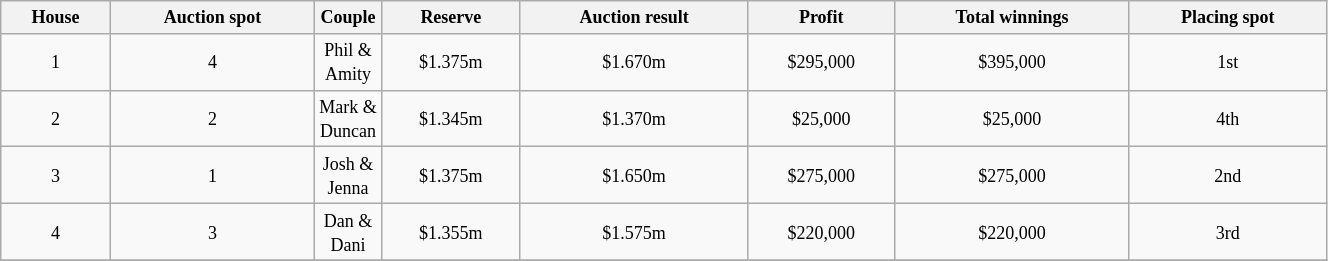<table class="wikitable" style="text-align: center; font-size: 9pt; line-height:16px; width:70%" |>
<tr>
<th>House</th>
<th>Auction spot</th>
<th>Couple</th>
<th>Reserve</th>
<th>Auction result</th>
<th>Profit</th>
<th>Total winnings</th>
<th>Placing spot</th>
</tr>
<tr>
<td>1</td>
<td style="text-align:center">4</td>
<td style="width:5%;" scope="col" style="background:#00BFFF; color:black;">Phil & Amity</td>
<td style="text-align:center">$1.375m</td>
<td style="text-align:center">$1.670m</td>
<td style="text-align:center">$295,000</td>
<td style="text-align:center">$395,000</td>
<td style="text-align:center">1st</td>
</tr>
<tr>
<td>2</td>
<td style="text-align:center">2</td>
<td style="width:5%;" scope="col" style="background:Black; background-color:#FDEE00">Mark & Duncan<br></td>
<td style="text-align:center">$1.345m</td>
<td style="text-align:center">$1.370m</td>
<td style="text-align:center">$25,000</td>
<td style="text-align:center">$25,000</td>
<td style="text-align:center">4th</td>
</tr>
<tr>
<td>3</td>
<td style="text-align:center">1</td>
<td style="width:5%;" scope="col" style="background:#A4C639; color:black;">Josh & Jenna</td>
<td style="text-align:center">$1.375m</td>
<td style="text-align:center">$1.650m</td>
<td style="text-align:center">$275,000</td>
<td style="text-align:center">$275,000</td>
<td style="text-align:center">2nd</td>
</tr>
<tr>
<td>4</td>
<td style="text-align:center">3</td>
<td style="width:5%;" scope="col" style="background:#FF0800; color:black;">Dan & Dani</td>
<td style="text-align:center">$1.355m</td>
<td style="text-align:center">$1.575m</td>
<td style="text-align:center">$220,000</td>
<td style="text-align:center">$220,000</td>
<td style="text-align:center">3rd</td>
</tr>
<tr>
</tr>
</table>
